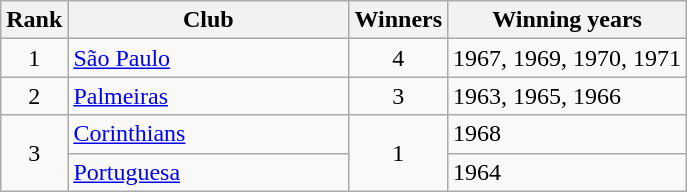<table class="wikitable sortable">
<tr>
<th>Rank</th>
<th style="width:180px">Club</th>
<th>Winners</th>
<th>Winning years</th>
</tr>
<tr>
<td align=center>1</td>
<td><a href='#'>São Paulo</a></td>
<td align=center>4</td>
<td>1967, 1969, 1970, 1971</td>
</tr>
<tr>
<td align=center>2</td>
<td><a href='#'>Palmeiras</a></td>
<td align=center>3</td>
<td>1963, 1965, 1966</td>
</tr>
<tr>
<td rowspan=2 align=center>3</td>
<td><a href='#'>Corinthians</a></td>
<td rowspan=2 align=center>1</td>
<td>1968</td>
</tr>
<tr>
<td><a href='#'>Portuguesa</a></td>
<td>1964</td>
</tr>
</table>
